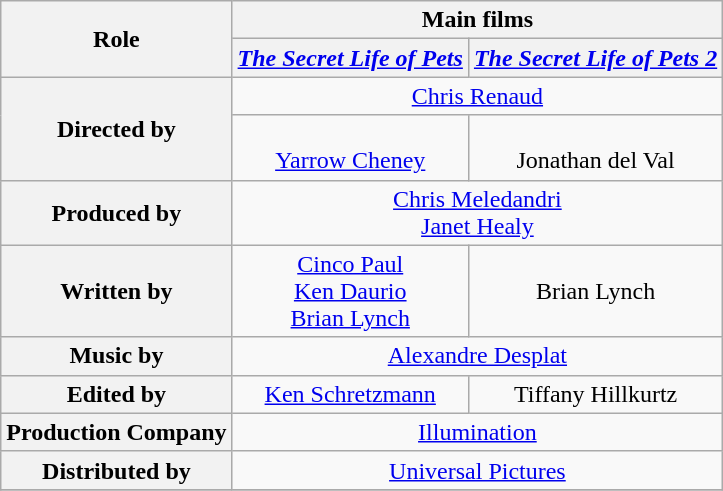<table class="wikitable" style="text-align:center;" "width:100%;">
<tr>
<th rowspan="2">Role</th>
<th colspan="2">Main films</th>
</tr>
<tr>
<th><em><a href='#'>The Secret Life of Pets</a></em></th>
<th><em><a href='#'>The Secret Life of Pets 2</a></em></th>
</tr>
<tr>
<th rowspan="2">Directed by</th>
<td colspan="2"><a href='#'>Chris Renaud</a></td>
</tr>
<tr>
<td><br><a href='#'>Yarrow Cheney</a></td>
<td><br>Jonathan del Val</td>
</tr>
<tr>
<th>Produced by</th>
<td colspan="2"><a href='#'>Chris Meledandri</a><br><a href='#'>Janet Healy</a></td>
</tr>
<tr>
<th>Written by</th>
<td><a href='#'>Cinco Paul<br>Ken Daurio</a><br><a href='#'>Brian Lynch</a></td>
<td>Brian Lynch</td>
</tr>
<tr>
<th>Music by</th>
<td colspan="2"><a href='#'>Alexandre Desplat</a></td>
</tr>
<tr>
<th>Edited by</th>
<td><a href='#'>Ken Schretzmann</a></td>
<td>Tiffany Hillkurtz</td>
</tr>
<tr>
<th>Production Company</th>
<td colspan="2"><a href='#'>Illumination</a></td>
</tr>
<tr>
<th>Distributed by</th>
<td colspan="2"><a href='#'>Universal Pictures</a></td>
</tr>
<tr>
</tr>
</table>
